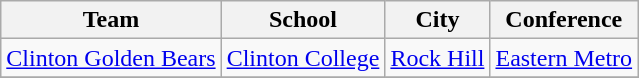<table class="sortable wikitable">
<tr>
<th>Team</th>
<th>School</th>
<th>City</th>
<th>Conference</th>
</tr>
<tr>
<td><a href='#'>Clinton Golden Bears</a></td>
<td><a href='#'>Clinton College</a></td>
<td><a href='#'>Rock Hill</a></td>
<td><a href='#'>Eastern Metro</a></td>
</tr>
<tr>
</tr>
</table>
